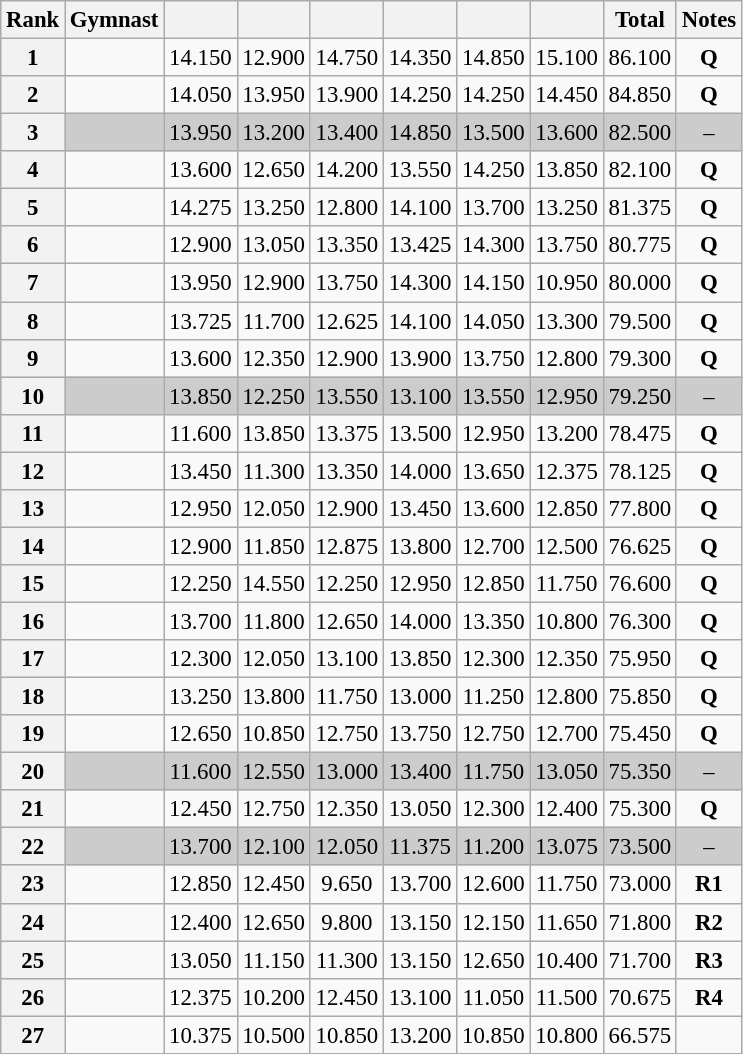<table class="wikitable sortable" style="text-align:center; font-size:95%">
<tr>
<th scope=col>Rank</th>
<th scope=col>Gymnast</th>
<th scope=col></th>
<th scope=col></th>
<th scope=col></th>
<th scope=col></th>
<th scope=col></th>
<th scope=col></th>
<th scope=col>Total</th>
<th scope=col>Notes</th>
</tr>
<tr>
<th scope=row>1</th>
<td align=left></td>
<td>14.150</td>
<td>12.900</td>
<td>14.750</td>
<td>14.350</td>
<td>14.850</td>
<td>15.100</td>
<td>86.100</td>
<td><strong>Q</strong></td>
</tr>
<tr>
<th scope=row>2</th>
<td align=left></td>
<td>14.050</td>
<td>13.950</td>
<td>13.900</td>
<td>14.250</td>
<td>14.250</td>
<td>14.450</td>
<td>84.850</td>
<td><strong>Q</strong></td>
</tr>
<tr bgcolor="cccccc">
<th scope=row>3</th>
<td align=left></td>
<td>13.950</td>
<td>13.200</td>
<td>13.400</td>
<td>14.850</td>
<td>13.500</td>
<td>13.600</td>
<td>82.500</td>
<td>–</td>
</tr>
<tr>
<th scope=row>4</th>
<td align=left></td>
<td>13.600</td>
<td>12.650</td>
<td>14.200</td>
<td>13.550</td>
<td>14.250</td>
<td>13.850</td>
<td>82.100</td>
<td><strong>Q</strong></td>
</tr>
<tr>
<th scope=row>5</th>
<td align=left></td>
<td>14.275</td>
<td>13.250</td>
<td>12.800</td>
<td>14.100</td>
<td>13.700</td>
<td>13.250</td>
<td>81.375</td>
<td><strong>Q</strong></td>
</tr>
<tr>
<th scope=row>6</th>
<td align=left></td>
<td>12.900</td>
<td>13.050</td>
<td>13.350</td>
<td>13.425</td>
<td>14.300</td>
<td>13.750</td>
<td>80.775</td>
<td><strong>Q</strong></td>
</tr>
<tr>
<th scope=row>7</th>
<td align=left></td>
<td>13.950</td>
<td>12.900</td>
<td>13.750</td>
<td>14.300</td>
<td>14.150</td>
<td>10.950</td>
<td>80.000</td>
<td><strong>Q</strong></td>
</tr>
<tr>
<th scope=row>8</th>
<td align=left></td>
<td>13.725</td>
<td>11.700</td>
<td>12.625</td>
<td>14.100</td>
<td>14.050</td>
<td>13.300</td>
<td>79.500</td>
<td><strong>Q</strong></td>
</tr>
<tr>
<th scope=row>9</th>
<td align=left></td>
<td>13.600</td>
<td>12.350</td>
<td>12.900</td>
<td>13.900</td>
<td>13.750</td>
<td>12.800</td>
<td>79.300</td>
<td><strong>Q</strong></td>
</tr>
<tr bgcolor="cccccc">
<th scope=row>10</th>
<td align=left></td>
<td>13.850</td>
<td>12.250</td>
<td>13.550</td>
<td>13.100</td>
<td>13.550</td>
<td>12.950</td>
<td>79.250</td>
<td>–</td>
</tr>
<tr>
<th scope=row>11</th>
<td align=left></td>
<td>11.600</td>
<td>13.850</td>
<td>13.375</td>
<td>13.500</td>
<td>12.950</td>
<td>13.200</td>
<td>78.475</td>
<td><strong>Q</strong></td>
</tr>
<tr>
<th scope=row>12</th>
<td align=left></td>
<td>13.450</td>
<td>11.300</td>
<td>13.350</td>
<td>14.000</td>
<td>13.650</td>
<td>12.375</td>
<td>78.125</td>
<td><strong>Q</strong></td>
</tr>
<tr>
<th scope=row>13</th>
<td align=left></td>
<td>12.950</td>
<td>12.050</td>
<td>12.900</td>
<td>13.450</td>
<td>13.600</td>
<td>12.850</td>
<td>77.800</td>
<td><strong>Q</strong></td>
</tr>
<tr>
<th scope=row>14</th>
<td align=left></td>
<td>12.900</td>
<td>11.850</td>
<td>12.875</td>
<td>13.800</td>
<td>12.700</td>
<td>12.500</td>
<td>76.625</td>
<td><strong>Q</strong></td>
</tr>
<tr>
<th scope=row>15</th>
<td align=left></td>
<td>12.250</td>
<td>14.550</td>
<td>12.250</td>
<td>12.950</td>
<td>12.850</td>
<td>11.750</td>
<td>76.600</td>
<td><strong>Q</strong></td>
</tr>
<tr>
<th scope=row>16</th>
<td align=left></td>
<td>13.700</td>
<td>11.800</td>
<td>12.650</td>
<td>14.000</td>
<td>13.350</td>
<td>10.800</td>
<td>76.300</td>
<td><strong>Q</strong></td>
</tr>
<tr>
<th scope=row>17</th>
<td align=left></td>
<td>12.300</td>
<td>12.050</td>
<td>13.100</td>
<td>13.850</td>
<td>12.300</td>
<td>12.350</td>
<td>75.950</td>
<td><strong>Q</strong></td>
</tr>
<tr>
<th scope=row>18</th>
<td align=left></td>
<td>13.250</td>
<td>13.800</td>
<td>11.750</td>
<td>13.000</td>
<td>11.250</td>
<td>12.800</td>
<td>75.850</td>
<td><strong>Q</strong></td>
</tr>
<tr>
<th scope=row>19</th>
<td align=left></td>
<td>12.650</td>
<td>10.850</td>
<td>12.750</td>
<td>13.750</td>
<td>12.750</td>
<td>12.700</td>
<td>75.450</td>
<td><strong>Q</strong></td>
</tr>
<tr bgcolor="cccccc">
<th scope=row>20</th>
<td align=left></td>
<td>11.600</td>
<td>12.550</td>
<td>13.000</td>
<td>13.400</td>
<td>11.750</td>
<td>13.050</td>
<td>75.350</td>
<td>–</td>
</tr>
<tr>
<th scope=row>21</th>
<td align=left></td>
<td>12.450</td>
<td>12.750</td>
<td>12.350</td>
<td>13.050</td>
<td>12.300</td>
<td>12.400</td>
<td>75.300</td>
<td><strong>Q</strong></td>
</tr>
<tr bgcolor="cccccc">
<th scope=row>22</th>
<td align=left></td>
<td>13.700</td>
<td>12.100</td>
<td>12.050</td>
<td>11.375</td>
<td>11.200</td>
<td>13.075</td>
<td>73.500</td>
<td>–</td>
</tr>
<tr>
<th scope=row>23</th>
<td align=left></td>
<td>12.850</td>
<td>12.450</td>
<td>9.650</td>
<td>13.700</td>
<td>12.600</td>
<td>11.750</td>
<td>73.000</td>
<td><strong>R1</strong></td>
</tr>
<tr>
<th scope=row>24</th>
<td align=left></td>
<td>12.400</td>
<td>12.650</td>
<td>9.800</td>
<td>13.150</td>
<td>12.150</td>
<td>11.650</td>
<td>71.800</td>
<td><strong>R2</strong></td>
</tr>
<tr>
<th scope=row>25</th>
<td align=left></td>
<td>13.050</td>
<td>11.150</td>
<td>11.300</td>
<td>13.150</td>
<td>12.650</td>
<td>10.400</td>
<td>71.700</td>
<td><strong>R3</strong></td>
</tr>
<tr>
<th scope=row>26</th>
<td align=left></td>
<td>12.375</td>
<td>10.200</td>
<td>12.450</td>
<td>13.100</td>
<td>11.050</td>
<td>11.500</td>
<td>70.675</td>
<td><strong>R4</strong></td>
</tr>
<tr>
<th scope=row>27</th>
<td align=left></td>
<td>10.375</td>
<td>10.500</td>
<td>10.850</td>
<td>13.200</td>
<td>10.850</td>
<td>10.800</td>
<td>66.575</td>
<td></td>
</tr>
</table>
